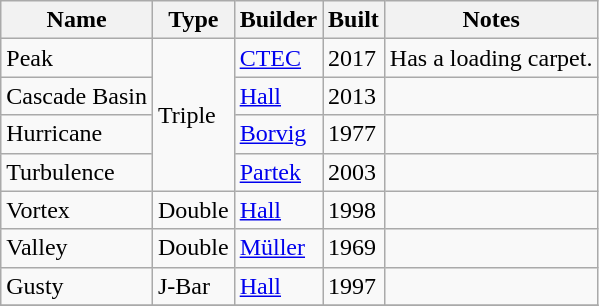<table class="wikitable">
<tr>
<th>Name</th>
<th>Type</th>
<th>Builder</th>
<th>Built</th>
<th>Notes</th>
</tr>
<tr>
<td>Peak</td>
<td rowspan=4>Triple</td>
<td><a href='#'>CTEC</a></td>
<td>2017</td>
<td>Has a loading carpet.</td>
</tr>
<tr>
<td>Cascade Basin</td>
<td><a href='#'>Hall</a></td>
<td>2013</td>
<td></td>
</tr>
<tr>
<td>Hurricane</td>
<td><a href='#'>Borvig</a></td>
<td>1977</td>
<td></td>
</tr>
<tr>
<td>Turbulence</td>
<td><a href='#'>Partek</a></td>
<td>2003</td>
<td></td>
</tr>
<tr>
<td>Vortex</td>
<td>Double</td>
<td><a href='#'>Hall</a></td>
<td>1998</td>
<td></td>
</tr>
<tr>
<td>Valley</td>
<td>Double</td>
<td><a href='#'>Müller</a></td>
<td>1969</td>
<td></td>
</tr>
<tr>
<td>Gusty</td>
<td>J-Bar</td>
<td><a href='#'>Hall</a></td>
<td>1997</td>
<td></td>
</tr>
<tr>
</tr>
</table>
